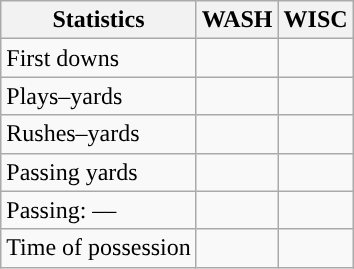<table class="wikitable" style="float:left">
<tr>
<th>Statistics</th>
<th>WASH</th>
<th>WISC</th>
</tr>
<tr>
<td>First downs</td>
<td></td>
<td></td>
</tr>
<tr>
<td>Plays–yards</td>
<td></td>
<td></td>
</tr>
<tr>
<td>Rushes–yards</td>
<td></td>
<td></td>
</tr>
<tr>
<td>Passing yards</td>
<td></td>
<td></td>
</tr>
<tr>
<td>Passing: ––</td>
<td></td>
<td></td>
</tr>
<tr>
<td>Time of possession</td>
<td></td>
<td></td>
</tr>
</table>
